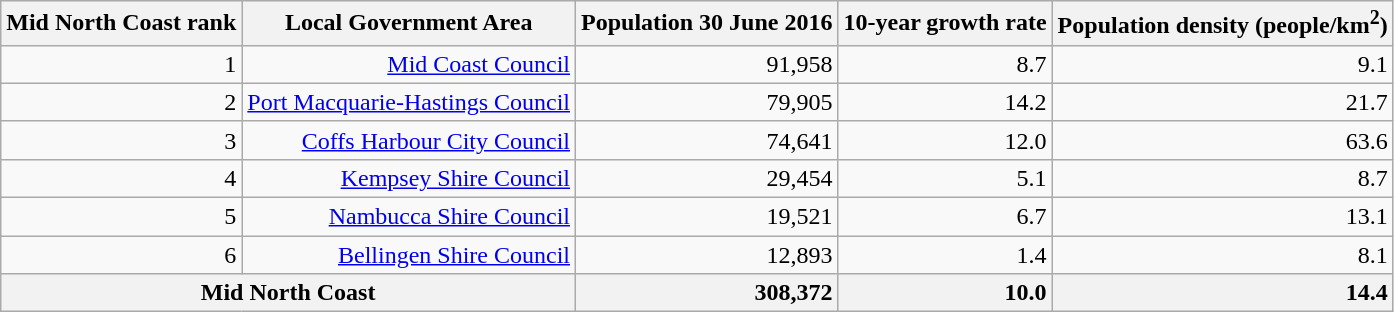<table class="wikitable sortable plainrowheaders" style="text-align:right">
<tr>
<th scope="col">Mid North Coast rank</th>
<th scope="col">Local Government Area</th>
<th scope="col">Population 30 June 2016</th>
<th scope="col">10-year growth rate</th>
<th scope="col">Population density (people/km<sup>2</sup>)</th>
</tr>
<tr>
<td scope="row">1</td>
<td><a href='#'>Mid Coast Council</a></td>
<td>91,958</td>
<td>8.7</td>
<td>9.1</td>
</tr>
<tr>
<td scope="row">2</td>
<td><a href='#'>Port Macquarie-Hastings Council</a></td>
<td>79,905</td>
<td>14.2</td>
<td>21.7</td>
</tr>
<tr>
<td scope="row">3</td>
<td><a href='#'>Coffs Harbour City Council</a></td>
<td>74,641</td>
<td>12.0</td>
<td>63.6</td>
</tr>
<tr>
<td scope="row">4</td>
<td><a href='#'>Kempsey Shire Council</a></td>
<td>29,454</td>
<td>5.1</td>
<td>8.7</td>
</tr>
<tr>
<td scope="row">5</td>
<td><a href='#'>Nambucca Shire Council</a></td>
<td>19,521</td>
<td>6.7</td>
<td>13.1</td>
</tr>
<tr>
<td scope="row">6</td>
<td><a href='#'>Bellingen Shire Council</a></td>
<td>12,893</td>
<td>1.4</td>
<td>8.1</td>
</tr>
<tr>
<th colspan="2">Mid North Coast</th>
<th style="text-align:right">308,372</th>
<th style="text-align:right">10.0</th>
<th style="text-align:right">14.4</th>
</tr>
</table>
